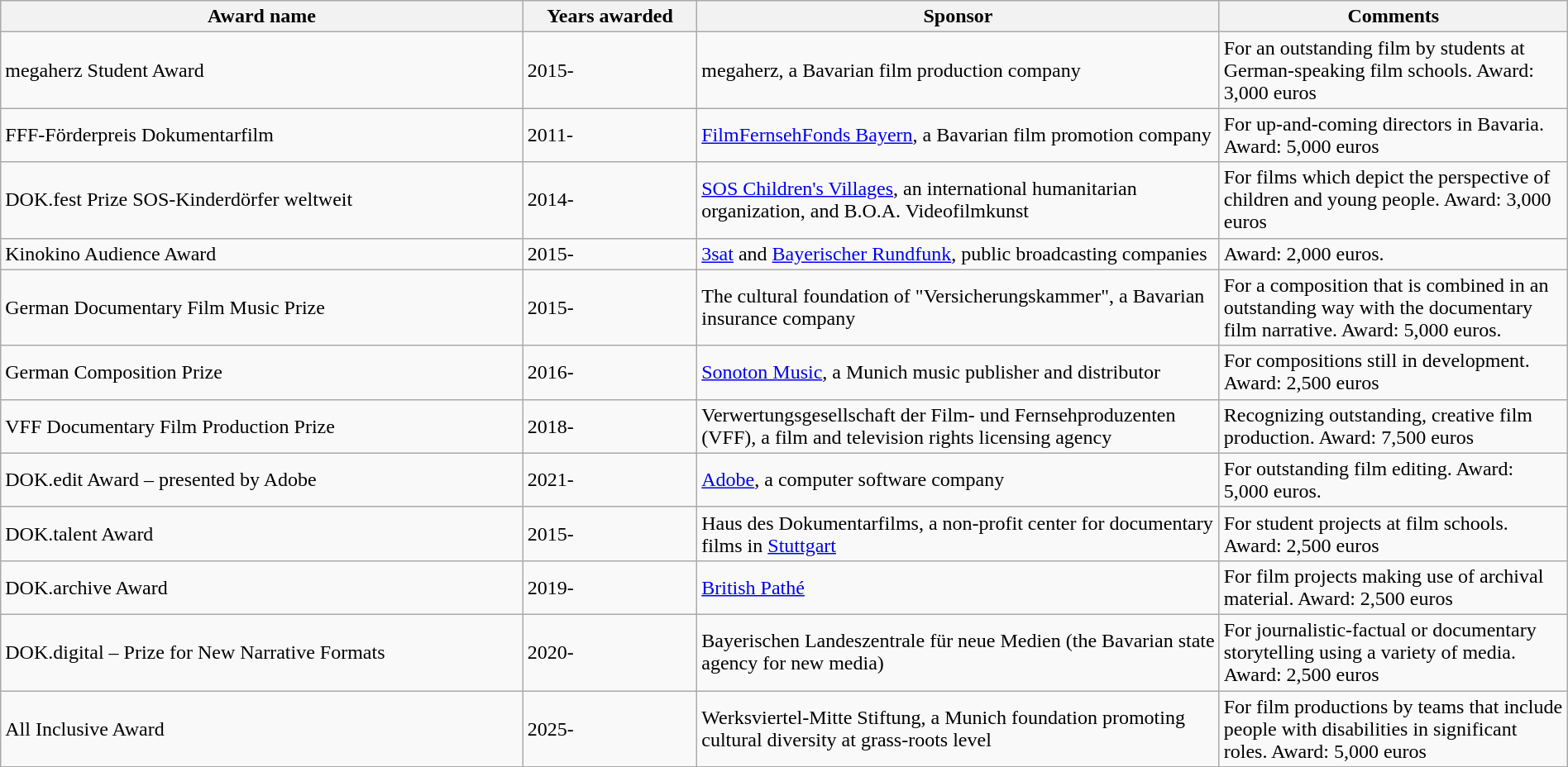<table class="wikitable sortable toptextcells" style="width:100%">
<tr>
<th class="sortable" style="width:30%;">Award name</th>
<th class="unsortable" style="width:10%;">Years awarded</th>
<th class="unsortable" style="width:30%;">Sponsor</th>
<th class="unsortable" style="width:20%;">Comments</th>
</tr>
<tr>
<td>megaherz Student Award</td>
<td>2015-</td>
<td>megaherz, a Bavarian film production company</td>
<td>For an outstanding film by students at German-speaking film schools. Award: 3,000 euros</td>
</tr>
<tr>
<td>FFF-Förderpreis Dokumentarfilm</td>
<td>2011-</td>
<td><a href='#'>FilmFernsehFonds Bayern</a>, a Bavarian film promotion company</td>
<td>For up-and-coming directors in Bavaria. Award: 5,000 euros</td>
</tr>
<tr>
<td>DOK.fest Prize SOS-Kinderdörfer weltweit</td>
<td>2014-</td>
<td><a href='#'>SOS Children's Villages</a>, an international humanitarian organization, and B.O.A. Videofilmkunst</td>
<td>For films which depict the perspective of children and young people. Award: 3,000 euros</td>
</tr>
<tr>
<td>Kinokino Audience Award</td>
<td>2015-</td>
<td><a href='#'>3sat</a> and <a href='#'>Bayerischer Rundfunk</a>, public broadcasting companies</td>
<td>Award: 2,000 euros.</td>
</tr>
<tr>
<td>German Documentary Film Music Prize</td>
<td>2015-</td>
<td>The cultural foundation of "Versicherungskammer", a Bavarian insurance company</td>
<td>For a composition that is combined in an outstanding way with the documentary film narrative. Award: 5,000 euros.</td>
</tr>
<tr>
<td>German Composition Prize</td>
<td>2016-</td>
<td><a href='#'>Sonoton Music</a>, a Munich music publisher and distributor</td>
<td>For compositions still in development. Award: 2,500 euros</td>
</tr>
<tr>
<td>VFF Documentary Film Production Prize</td>
<td>2018-</td>
<td>Verwertungsgesellschaft der Film- und Fernsehproduzenten (VFF),  a film and television rights licensing agency</td>
<td>Recognizing outstanding, creative film production. Award: 7,500 euros</td>
</tr>
<tr>
<td>DOK.edit Award – presented by Adobe</td>
<td>2021-</td>
<td><a href='#'>Adobe</a>, a computer software company</td>
<td>For outstanding film editing. Award: 5,000 euros.</td>
</tr>
<tr>
<td>DOK.talent Award</td>
<td>2015-</td>
<td>Haus des Dokumentarfilms, a non-profit center for documentary films in <a href='#'>Stuttgart</a></td>
<td>For student projects at film schools. Award: 2,500 euros</td>
</tr>
<tr>
<td>DOK.archive Award</td>
<td>2019-</td>
<td><a href='#'>British Pathé</a></td>
<td>For film projects making use of archival material. Award:  2,500 euros</td>
</tr>
<tr>
<td>DOK.digital – Prize for New Narrative Formats</td>
<td>2020-</td>
<td>Bayerischen Landeszentrale für neue Medien  (the Bavarian state agency for new media)</td>
<td>For journalistic-factual or documentary storytelling using a variety of media. Award: 2,500 euros</td>
</tr>
<tr>
<td>All Inclusive Award</td>
<td>2025-</td>
<td>Werksviertel-Mitte Stiftung, a Munich foundation promoting cultural diversity at grass-roots level</td>
<td>For film productions by teams that include people with disabilities in significant roles. Award: 5,000 euros</td>
</tr>
</table>
